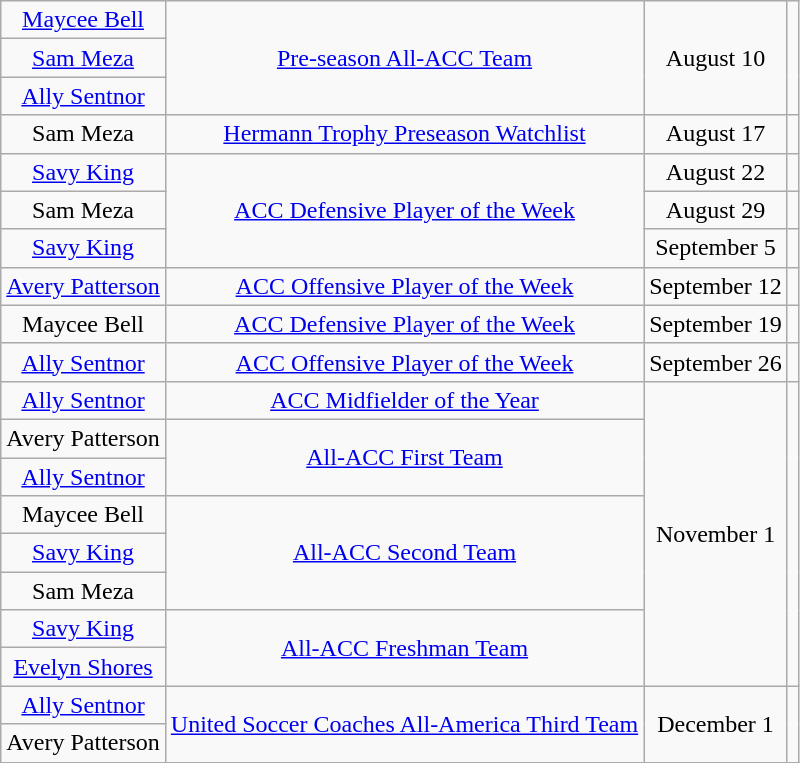<table class="wikitable sortable" style="text-align: center">
<tr>
<td><a href='#'>Maycee Bell</a></td>
<td rowspan=3><a href='#'>Pre-season All-ACC Team</a></td>
<td rowspan=3>August 10</td>
<td rowspan=3></td>
</tr>
<tr>
<td><a href='#'>Sam Meza</a></td>
</tr>
<tr>
<td><a href='#'>Ally Sentnor</a></td>
</tr>
<tr>
<td>Sam Meza</td>
<td><a href='#'>Hermann Trophy Preseason Watchlist</a></td>
<td>August 17</td>
<td></td>
</tr>
<tr>
<td><a href='#'>Savy King</a></td>
<td rowspan=3><a href='#'>ACC Defensive Player of the Week</a></td>
<td>August 22</td>
<td></td>
</tr>
<tr>
<td>Sam Meza</td>
<td>August 29</td>
<td></td>
</tr>
<tr>
<td><a href='#'>Savy King</a></td>
<td>September 5</td>
<td></td>
</tr>
<tr>
<td><a href='#'>Avery Patterson</a></td>
<td><a href='#'>ACC Offensive Player of the Week</a></td>
<td>September 12</td>
<td></td>
</tr>
<tr>
<td>Maycee Bell</td>
<td><a href='#'>ACC Defensive Player of the Week</a></td>
<td>September 19</td>
<td></td>
</tr>
<tr>
<td><a href='#'>Ally Sentnor</a></td>
<td><a href='#'>ACC Offensive Player of the Week</a></td>
<td>September 26</td>
<td></td>
</tr>
<tr>
<td><a href='#'>Ally Sentnor</a></td>
<td><a href='#'>ACC Midfielder of the Year</a></td>
<td rowspan=8>November 1</td>
<td rowspan=8></td>
</tr>
<tr>
<td>Avery Patterson</td>
<td rowspan=2><a href='#'>All-ACC First Team</a></td>
</tr>
<tr>
<td><a href='#'>Ally Sentnor</a></td>
</tr>
<tr>
<td>Maycee Bell</td>
<td rowspan=3><a href='#'>All-ACC Second Team</a></td>
</tr>
<tr>
<td><a href='#'>Savy King</a></td>
</tr>
<tr>
<td>Sam Meza</td>
</tr>
<tr>
<td><a href='#'>Savy King</a></td>
<td rowspan=2><a href='#'>All-ACC Freshman Team</a></td>
</tr>
<tr>
<td><a href='#'>Evelyn Shores</a></td>
</tr>
<tr>
<td><a href='#'>Ally Sentnor</a></td>
<td rowspan=2><a href='#'>United Soccer Coaches All-America Third Team</a></td>
<td rowspan=2>December 1</td>
<td rowspan=2></td>
</tr>
<tr>
<td>Avery Patterson</td>
</tr>
</table>
